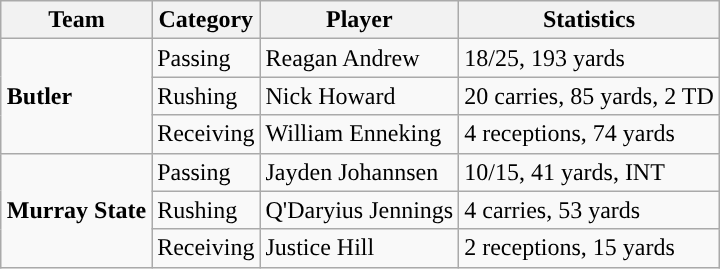<table class="wikitable" style="float: right;">
<tr>
<th>Team</th>
<th>Category</th>
<th>Player</th>
<th>Statistics</th>
</tr>
<tr>
<td rowspan=3><strong>Butler</strong></td>
<td>Passing</td>
<td>Reagan Andrew</td>
<td>18/25, 193 yards</td>
</tr>
<tr>
<td>Rushing</td>
<td>Nick Howard</td>
<td>20 carries, 85 yards, 2 TD</td>
</tr>
<tr>
<td>Receiving</td>
<td>William Enneking</td>
<td>4 receptions, 74 yards</td>
</tr>
<tr>
<td rowspan=3><strong>Murray State</strong></td>
<td>Passing</td>
<td>Jayden Johannsen</td>
<td>10/15, 41 yards, INT</td>
</tr>
<tr>
<td>Rushing</td>
<td>Q'Daryius Jennings</td>
<td>4 carries, 53 yards</td>
</tr>
<tr>
<td>Receiving</td>
<td>Justice Hill</td>
<td>2 receptions, 15 yards</td>
</tr>
</table>
